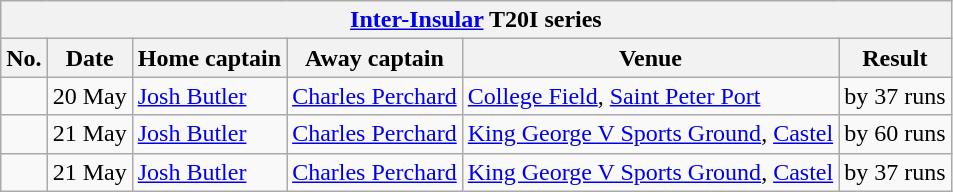<table class="wikitable">
<tr>
<th colspan="6"><a href='#'>Inter-Insular</a> T20I series</th>
</tr>
<tr>
<th>No.</th>
<th>Date</th>
<th>Home captain</th>
<th>Away captain</th>
<th>Venue</th>
<th>Result</th>
</tr>
<tr>
<td></td>
<td>20 May</td>
<td><a href='#'>Josh Butler</a></td>
<td><a href='#'>Charles Perchard</a></td>
<td><a href='#'>College Field</a>, <a href='#'>Saint Peter Port</a></td>
<td> by 37 runs</td>
</tr>
<tr>
<td></td>
<td>21 May</td>
<td><a href='#'>Josh Butler</a></td>
<td><a href='#'>Charles Perchard</a></td>
<td><a href='#'>King George V Sports Ground</a>, <a href='#'>Castel</a></td>
<td> by 60 runs</td>
</tr>
<tr>
<td></td>
<td>21 May</td>
<td><a href='#'>Josh Butler</a></td>
<td><a href='#'>Charles Perchard</a></td>
<td><a href='#'>King George V Sports Ground</a>, <a href='#'>Castel</a></td>
<td> by 37 runs</td>
</tr>
</table>
